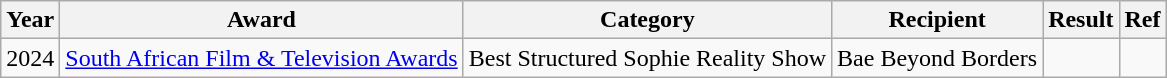<table class="wikitable">
<tr>
<th>Year</th>
<th>Award</th>
<th>Category</th>
<th>Recipient</th>
<th>Result</th>
<th>Ref</th>
</tr>
<tr>
<td rowspan="1">2024</td>
<td><a href='#'>South African Film & Television Awards</a></td>
<td>Best Structured Sophie Reality Show</td>
<td>Bae Beyond Borders</td>
<td></td>
<td></td>
</tr>
</table>
